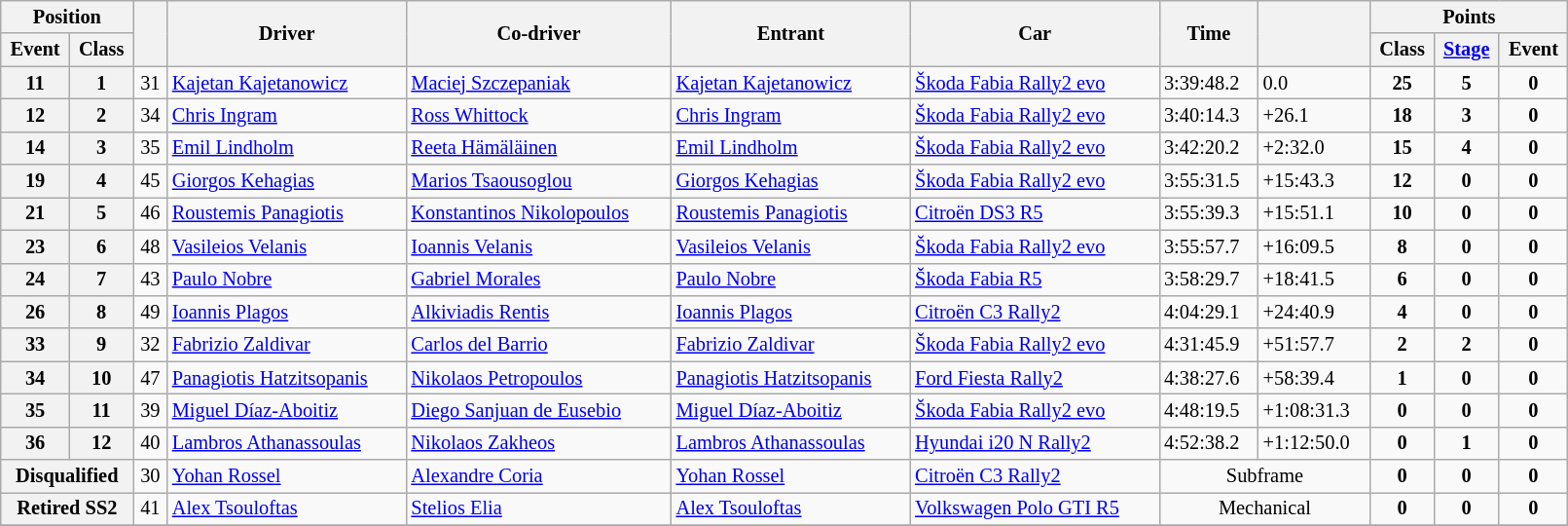<table class="wikitable" width=85% style="font-size: 85%;">
<tr>
<th colspan="2">Position</th>
<th rowspan="2"></th>
<th rowspan="2">Driver</th>
<th rowspan="2">Co-driver</th>
<th rowspan="2">Entrant</th>
<th rowspan="2">Car</th>
<th rowspan="2">Time</th>
<th rowspan="2"></th>
<th colspan="3">Points</th>
</tr>
<tr>
<th>Event</th>
<th>Class</th>
<th>Class</th>
<th><a href='#'>Stage</a></th>
<th>Event</th>
</tr>
<tr>
<th>11</th>
<th>1</th>
<td align="center">31</td>
<td><a href='#'>Kajetan Kajetanowicz</a></td>
<td><a href='#'>Maciej Szczepaniak</a></td>
<td><a href='#'>Kajetan Kajetanowicz</a></td>
<td><a href='#'>Škoda Fabia Rally2 evo</a></td>
<td>3:39:48.2</td>
<td>0.0</td>
<td align="center"><strong>25</strong></td>
<td align="center"><strong>5</strong></td>
<td align="center"><strong>0</strong></td>
</tr>
<tr>
<th>12</th>
<th>2</th>
<td align="center">34</td>
<td><a href='#'>Chris Ingram</a></td>
<td><a href='#'>Ross Whittock</a></td>
<td><a href='#'>Chris Ingram</a></td>
<td><a href='#'>Škoda Fabia Rally2 evo</a></td>
<td>3:40:14.3</td>
<td>+26.1</td>
<td align="center"><strong>18</strong></td>
<td align="center"><strong>3</strong></td>
<td align="center"><strong>0</strong></td>
</tr>
<tr>
<th>14</th>
<th>3</th>
<td align="center">35</td>
<td><a href='#'>Emil Lindholm</a></td>
<td><a href='#'>Reeta Hämäläinen</a></td>
<td><a href='#'>Emil Lindholm</a></td>
<td><a href='#'>Škoda Fabia Rally2 evo</a></td>
<td>3:42:20.2</td>
<td>+2:32.0</td>
<td align="center"><strong>15</strong></td>
<td align="center"><strong>4</strong></td>
<td align="center"><strong>0</strong></td>
</tr>
<tr>
<th>19</th>
<th>4</th>
<td align="center">45</td>
<td><a href='#'>Giorgos Kehagias</a></td>
<td><a href='#'>Marios Tsaousoglou</a></td>
<td><a href='#'>Giorgos Kehagias</a></td>
<td><a href='#'>Škoda Fabia Rally2 evo</a></td>
<td>3:55:31.5</td>
<td>+15:43.3</td>
<td align="center"><strong>12</strong></td>
<td align="center"><strong>0</strong></td>
<td align="center"><strong>0</strong></td>
</tr>
<tr>
<th>21</th>
<th>5</th>
<td align="center">46</td>
<td><a href='#'>Roustemis Panagiotis</a></td>
<td><a href='#'>Konstantinos Nikolopoulos</a></td>
<td><a href='#'>Roustemis Panagiotis</a></td>
<td><a href='#'>Citroën DS3 R5</a></td>
<td>3:55:39.3</td>
<td>+15:51.1</td>
<td align="center"><strong>10</strong></td>
<td align="center"><strong>0</strong></td>
<td align="center"><strong>0</strong></td>
</tr>
<tr>
<th>23</th>
<th>6</th>
<td align="center">48</td>
<td><a href='#'>Vasileios Velanis</a></td>
<td><a href='#'>Ioannis Velanis</a></td>
<td><a href='#'>Vasileios Velanis</a></td>
<td><a href='#'>Škoda Fabia Rally2 evo</a></td>
<td>3:55:57.7</td>
<td>+16:09.5</td>
<td align="center"><strong>8</strong></td>
<td align="center"><strong>0</strong></td>
<td align="center"><strong>0</strong></td>
</tr>
<tr>
<th>24</th>
<th>7</th>
<td align="center">43</td>
<td><a href='#'>Paulo Nobre</a></td>
<td><a href='#'>Gabriel Morales</a></td>
<td><a href='#'>Paulo Nobre</a></td>
<td><a href='#'>Škoda Fabia R5</a></td>
<td>3:58:29.7</td>
<td>+18:41.5</td>
<td align="center"><strong>6</strong></td>
<td align="center"><strong>0</strong></td>
<td align="center"><strong>0</strong></td>
</tr>
<tr>
<th>26</th>
<th>8</th>
<td align="center">49</td>
<td><a href='#'>Ioannis Plagos</a></td>
<td><a href='#'>Alkiviadis Rentis</a></td>
<td><a href='#'>Ioannis Plagos</a></td>
<td><a href='#'>Citroën C3 Rally2</a></td>
<td>4:04:29.1</td>
<td>+24:40.9</td>
<td align="center"><strong>4</strong></td>
<td align="center"><strong>0</strong></td>
<td align="center"><strong>0</strong></td>
</tr>
<tr>
<th>33</th>
<th>9</th>
<td align="center">32</td>
<td><a href='#'>Fabrizio Zaldivar</a></td>
<td><a href='#'>Carlos del Barrio</a></td>
<td><a href='#'>Fabrizio Zaldivar</a></td>
<td><a href='#'>Škoda Fabia Rally2 evo</a></td>
<td>4:31:45.9</td>
<td>+51:57.7</td>
<td align="center"><strong>2</strong></td>
<td align="center"><strong>2</strong></td>
<td align="center"><strong>0</strong></td>
</tr>
<tr>
<th>34</th>
<th>10</th>
<td align="center">47</td>
<td><a href='#'>Panagiotis Hatzitsopanis</a></td>
<td><a href='#'>Nikolaos Petropoulos</a></td>
<td><a href='#'>Panagiotis Hatzitsopanis</a></td>
<td><a href='#'>Ford Fiesta Rally2</a></td>
<td>4:38:27.6</td>
<td>+58:39.4</td>
<td align="center"><strong>1</strong></td>
<td align="center"><strong>0</strong></td>
<td align="center"><strong>0</strong></td>
</tr>
<tr>
<th>35</th>
<th>11</th>
<td align="center">39</td>
<td><a href='#'>Miguel Díaz-Aboitiz</a></td>
<td><a href='#'>Diego Sanjuan de Eusebio</a></td>
<td><a href='#'>Miguel Díaz-Aboitiz</a></td>
<td><a href='#'>Škoda Fabia Rally2 evo</a></td>
<td>4:48:19.5</td>
<td>+1:08:31.3</td>
<td align="center"><strong>0</strong></td>
<td align="center"><strong>0</strong></td>
<td align="center"><strong>0</strong></td>
</tr>
<tr>
<th>36</th>
<th>12</th>
<td align="center">40</td>
<td><a href='#'>Lambros Athanassoulas</a></td>
<td><a href='#'>Nikolaos Zakheos</a></td>
<td><a href='#'>Lambros Athanassoulas</a></td>
<td><a href='#'>Hyundai i20 N Rally2</a></td>
<td>4:52:38.2</td>
<td>+1:12:50.0</td>
<td align="center"><strong>0</strong></td>
<td align="center"><strong>1</strong></td>
<td align="center"><strong>0</strong></td>
</tr>
<tr>
<th colspan="2">Disqualified</th>
<td align="center">30</td>
<td><a href='#'>Yohan Rossel</a></td>
<td><a href='#'>Alexandre Coria</a></td>
<td><a href='#'>Yohan Rossel</a></td>
<td><a href='#'>Citroën C3 Rally2</a></td>
<td colspan="2" align="center">Subframe</td>
<td align="center"><strong>0</strong></td>
<td align="center"><strong>0</strong></td>
<td align="center"><strong>0</strong></td>
</tr>
<tr>
<th colspan="2">Retired SS2</th>
<td align="center">41</td>
<td><a href='#'>Alex Tsouloftas</a></td>
<td><a href='#'>Stelios Elia</a></td>
<td><a href='#'>Alex Tsouloftas</a></td>
<td><a href='#'>Volkswagen Polo GTI R5</a></td>
<td colspan="2" align="center">Mechanical</td>
<td align="center"><strong>0</strong></td>
<td align="center"><strong>0</strong></td>
<td align="center"><strong>0</strong></td>
</tr>
<tr>
</tr>
</table>
